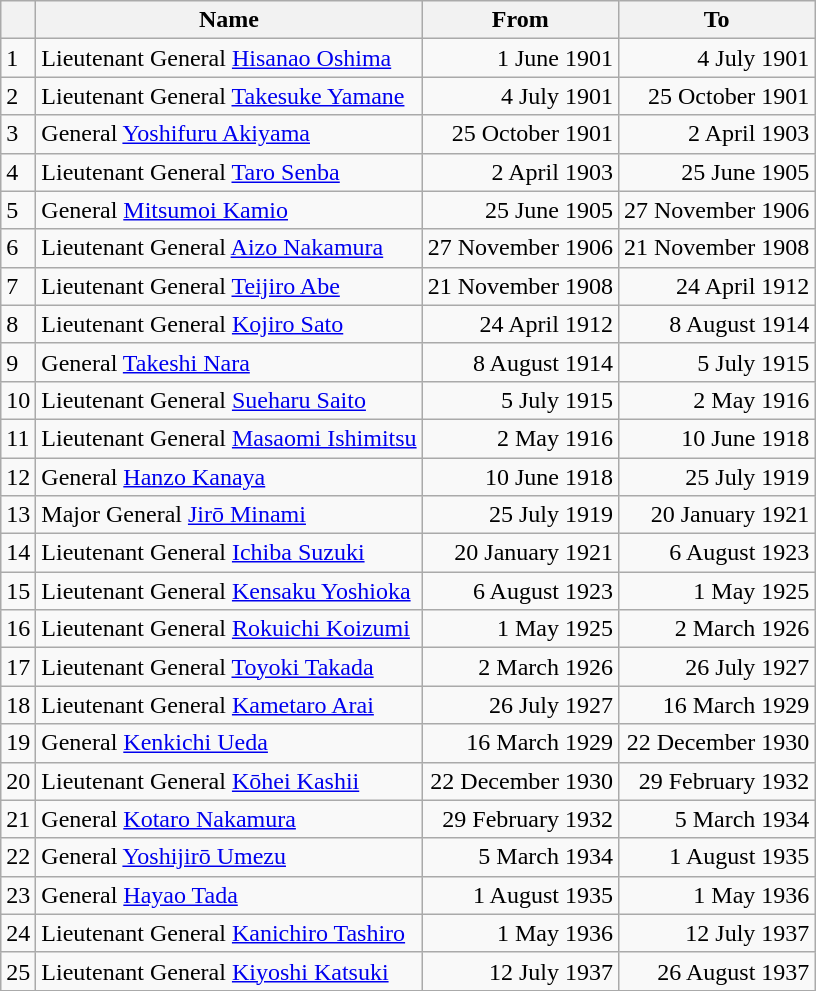<table class=wikitable>
<tr>
<th></th>
<th>Name</th>
<th>From</th>
<th>To</th>
</tr>
<tr>
<td>1</td>
<td>Lieutenant General <a href='#'>Hisanao Oshima</a></td>
<td align = "right">1 June 1901</td>
<td align = "right">4 July 1901</td>
</tr>
<tr>
<td>2</td>
<td>Lieutenant General <a href='#'>Takesuke Yamane</a></td>
<td align = "right">4 July 1901</td>
<td align = "right">25 October 1901</td>
</tr>
<tr>
<td>3</td>
<td>General <a href='#'>Yoshifuru Akiyama</a></td>
<td align = "right">25 October 1901</td>
<td align = "right">2 April 1903</td>
</tr>
<tr>
<td>4</td>
<td>Lieutenant General <a href='#'>Taro Senba</a></td>
<td align = "right">2 April 1903</td>
<td align = "right">25 June 1905</td>
</tr>
<tr>
<td>5</td>
<td>General <a href='#'>Mitsumoi Kamio</a></td>
<td align = "right">25 June 1905</td>
<td align = "right">27 November 1906</td>
</tr>
<tr>
<td>6</td>
<td>Lieutenant General <a href='#'>Aizo Nakamura</a></td>
<td align = "right">27 November 1906</td>
<td align = "right">21 November 1908</td>
</tr>
<tr>
<td>7</td>
<td>Lieutenant General <a href='#'>Teijiro Abe</a></td>
<td align = "right">21 November 1908</td>
<td align = "right">24 April 1912</td>
</tr>
<tr>
<td>8</td>
<td>Lieutenant General <a href='#'>Kojiro Sato</a></td>
<td align = "right">24 April 1912</td>
<td align = "right">8 August 1914</td>
</tr>
<tr>
<td>9</td>
<td>General <a href='#'>Takeshi Nara</a></td>
<td align = "right">8 August 1914</td>
<td align = "right">5 July 1915</td>
</tr>
<tr>
<td>10</td>
<td>Lieutenant General <a href='#'>Sueharu Saito</a></td>
<td align = "right">5 July 1915</td>
<td align = "right">2 May 1916</td>
</tr>
<tr>
<td>11</td>
<td>Lieutenant General <a href='#'>Masaomi Ishimitsu</a></td>
<td align = "right">2 May 1916</td>
<td align = "right">10 June 1918</td>
</tr>
<tr>
<td>12</td>
<td>General <a href='#'>Hanzo Kanaya</a></td>
<td align = "right">10 June 1918</td>
<td align = "right">25 July 1919</td>
</tr>
<tr>
<td>13</td>
<td>Major General <a href='#'>Jirō Minami</a></td>
<td align = "right">25 July 1919</td>
<td align = "right">20 January 1921</td>
</tr>
<tr>
<td>14</td>
<td>Lieutenant General <a href='#'>Ichiba Suzuki</a></td>
<td align = "right">20 January 1921</td>
<td align = "right">6 August 1923</td>
</tr>
<tr>
<td>15</td>
<td>Lieutenant General <a href='#'>Kensaku Yoshioka</a></td>
<td align = "right">6 August 1923</td>
<td align = "right">1 May 1925</td>
</tr>
<tr>
<td>16</td>
<td>Lieutenant General <a href='#'>Rokuichi Koizumi</a></td>
<td align = "right">1 May 1925</td>
<td align = "right">2 March 1926</td>
</tr>
<tr>
<td>17</td>
<td>Lieutenant General <a href='#'>Toyoki Takada</a></td>
<td align = "right">2 March 1926</td>
<td align = "right">26 July 1927</td>
</tr>
<tr>
<td>18</td>
<td>Lieutenant General <a href='#'>Kametaro Arai</a></td>
<td align = "right">26 July 1927</td>
<td align = "right">16 March 1929</td>
</tr>
<tr>
<td>19</td>
<td>General <a href='#'>Kenkichi Ueda</a></td>
<td align = "right">16 March 1929</td>
<td align = "right">22 December 1930</td>
</tr>
<tr>
<td>20</td>
<td>Lieutenant General <a href='#'>Kōhei Kashii</a></td>
<td align = "right">22 December 1930</td>
<td align = "right">29 February 1932</td>
</tr>
<tr>
<td>21</td>
<td>General <a href='#'>Kotaro Nakamura</a></td>
<td align = "right">29 February 1932</td>
<td align = "right">5 March 1934</td>
</tr>
<tr>
<td>22</td>
<td>General <a href='#'>Yoshijirō Umezu</a></td>
<td align = "right">5 March 1934</td>
<td align = "right">1 August 1935</td>
</tr>
<tr>
<td>23</td>
<td>General <a href='#'>Hayao Tada</a></td>
<td align = "right">1 August 1935</td>
<td align = "right">1 May 1936</td>
</tr>
<tr>
<td>24</td>
<td>Lieutenant General <a href='#'>Kanichiro Tashiro</a></td>
<td align = "right">1 May 1936</td>
<td align = "right">12 July 1937</td>
</tr>
<tr>
<td>25</td>
<td>Lieutenant General <a href='#'>Kiyoshi Katsuki</a></td>
<td align = "right">12 July 1937</td>
<td align = "right">26 August 1937</td>
</tr>
<tr>
</tr>
</table>
